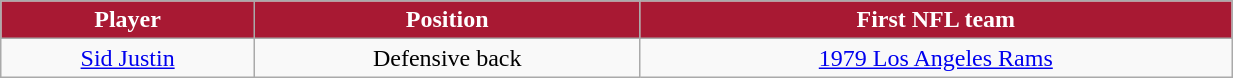<table class="wikitable" width="65%">
<tr align="center" style="background:#A81933;color:#FFFFFF;">
<td><strong>Player</strong></td>
<td><strong>Position</strong></td>
<td><strong>First NFL team</strong></td>
</tr>
<tr align="center" bgcolor="">
<td><a href='#'>Sid Justin</a></td>
<td>Defensive back</td>
<td><a href='#'>1979 Los Angeles Rams</a></td>
</tr>
</table>
